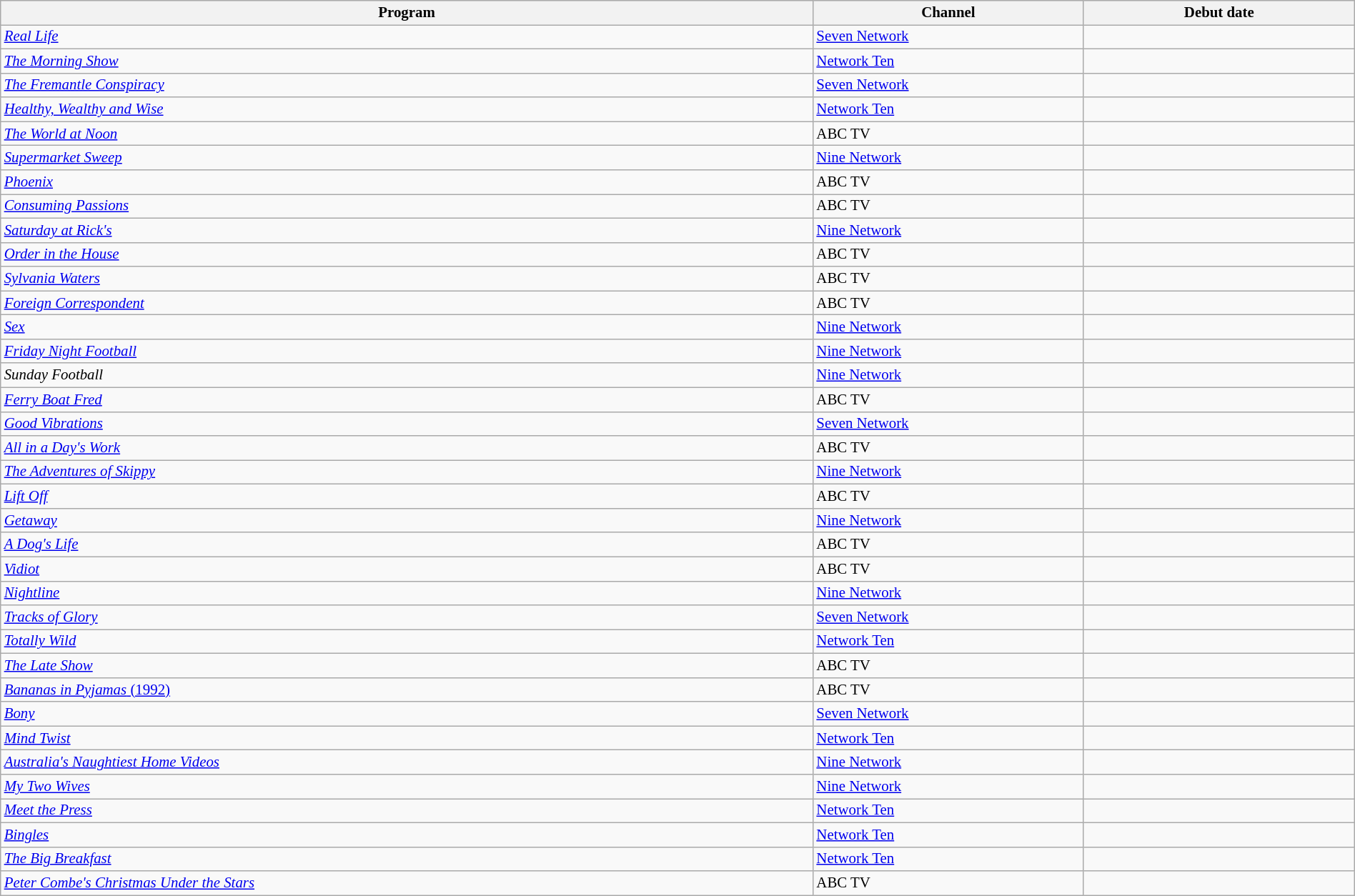<table class="wikitable sortable" width="100%" style="font-size:87%;">
<tr bgcolor="#efefef">
<th width=60%>Program</th>
<th width=20%>Channel</th>
<th width=20%>Debut date</th>
</tr>
<tr>
<td><em><a href='#'>Real Life</a></em></td>
<td><a href='#'>Seven Network</a></td>
<td></td>
</tr>
<tr>
<td><em><a href='#'>The Morning Show</a></em></td>
<td><a href='#'>Network Ten</a></td>
<td></td>
</tr>
<tr>
<td><em><a href='#'>The Fremantle Conspiracy</a></em></td>
<td><a href='#'>Seven Network</a></td>
<td></td>
</tr>
<tr>
<td><em><a href='#'>Healthy, Wealthy and Wise</a></em></td>
<td><a href='#'>Network Ten</a></td>
<td></td>
</tr>
<tr>
<td><em><a href='#'>The World at Noon</a></em></td>
<td>ABC TV</td>
<td></td>
</tr>
<tr>
<td><em><a href='#'>Supermarket Sweep</a></em></td>
<td><a href='#'>Nine Network</a></td>
<td></td>
</tr>
<tr>
<td><em><a href='#'>Phoenix</a></em></td>
<td>ABC TV</td>
<td></td>
</tr>
<tr>
<td><em><a href='#'>Consuming Passions</a></em></td>
<td>ABC TV</td>
<td></td>
</tr>
<tr>
<td><em><a href='#'>Saturday at Rick's</a></em></td>
<td><a href='#'>Nine Network</a></td>
<td></td>
</tr>
<tr>
<td><em><a href='#'>Order in the House</a></em></td>
<td>ABC TV</td>
<td></td>
</tr>
<tr>
<td><em><a href='#'>Sylvania Waters</a></em></td>
<td>ABC TV</td>
<td></td>
</tr>
<tr>
<td><em><a href='#'>Foreign Correspondent</a></em></td>
<td>ABC TV</td>
<td></td>
</tr>
<tr>
<td><em><a href='#'>Sex</a></em></td>
<td><a href='#'>Nine Network</a></td>
<td></td>
</tr>
<tr>
<td><em><a href='#'>Friday Night Football</a></em></td>
<td><a href='#'>Nine Network</a></td>
<td></td>
</tr>
<tr>
<td><em>Sunday Football</em></td>
<td><a href='#'>Nine Network</a></td>
<td></td>
</tr>
<tr>
<td><em><a href='#'>Ferry Boat Fred</a></em></td>
<td>ABC TV</td>
<td></td>
</tr>
<tr>
<td><em><a href='#'>Good Vibrations</a></em></td>
<td><a href='#'>Seven Network</a></td>
<td></td>
</tr>
<tr>
<td><em><a href='#'>All in a Day's Work</a></em></td>
<td>ABC TV</td>
<td></td>
</tr>
<tr>
<td><em><a href='#'>The Adventures of Skippy</a></em></td>
<td><a href='#'>Nine Network</a></td>
<td></td>
</tr>
<tr>
<td><em><a href='#'>Lift Off</a></em></td>
<td>ABC TV</td>
<td></td>
</tr>
<tr>
<td><em><a href='#'>Getaway</a></em></td>
<td><a href='#'>Nine Network</a></td>
<td></td>
</tr>
<tr>
<td><em><a href='#'>A Dog's Life</a></em></td>
<td>ABC TV</td>
<td></td>
</tr>
<tr>
<td><em><a href='#'>Vidiot</a></em></td>
<td>ABC TV</td>
<td></td>
</tr>
<tr>
<td><em><a href='#'>Nightline</a></em></td>
<td><a href='#'>Nine Network</a></td>
<td></td>
</tr>
<tr>
<td><em><a href='#'>Tracks of Glory</a></em></td>
<td><a href='#'>Seven Network</a></td>
<td></td>
</tr>
<tr>
<td><em><a href='#'>Totally Wild</a></em></td>
<td><a href='#'>Network Ten</a></td>
<td></td>
</tr>
<tr>
<td><em><a href='#'>The Late Show</a></em></td>
<td>ABC TV</td>
<td></td>
</tr>
<tr>
<td><a href='#'><em>Bananas in Pyjamas</em> (1992)</a></td>
<td>ABC TV</td>
<td></td>
</tr>
<tr>
<td><em><a href='#'>Bony</a></em></td>
<td><a href='#'>Seven Network</a></td>
<td></td>
</tr>
<tr>
<td><em><a href='#'>Mind Twist</a></em></td>
<td><a href='#'>Network Ten</a></td>
<td></td>
</tr>
<tr>
<td><em><a href='#'>Australia's Naughtiest Home Videos</a></em></td>
<td><a href='#'>Nine Network</a></td>
<td></td>
</tr>
<tr>
<td><em><a href='#'>My Two Wives</a></em></td>
<td><a href='#'>Nine Network</a></td>
<td></td>
</tr>
<tr>
<td><em><a href='#'>Meet the Press</a></em></td>
<td><a href='#'>Network Ten</a></td>
<td></td>
</tr>
<tr>
<td><em><a href='#'>Bingles</a></em></td>
<td><a href='#'>Network Ten</a></td>
<td></td>
</tr>
<tr>
<td><em><a href='#'>The Big Breakfast</a></em></td>
<td><a href='#'>Network Ten</a></td>
<td></td>
</tr>
<tr>
<td><em><a href='#'>Peter Combe's Christmas Under the Stars</a></em></td>
<td>ABC TV</td>
<td></td>
</tr>
</table>
